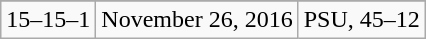<table class="wikitable">
<tr align="center">
</tr>
<tr align="center">
<td>15–15–1</td>
<td>November 26, 2016</td>
<td>PSU, 45–12</td>
</tr>
</table>
